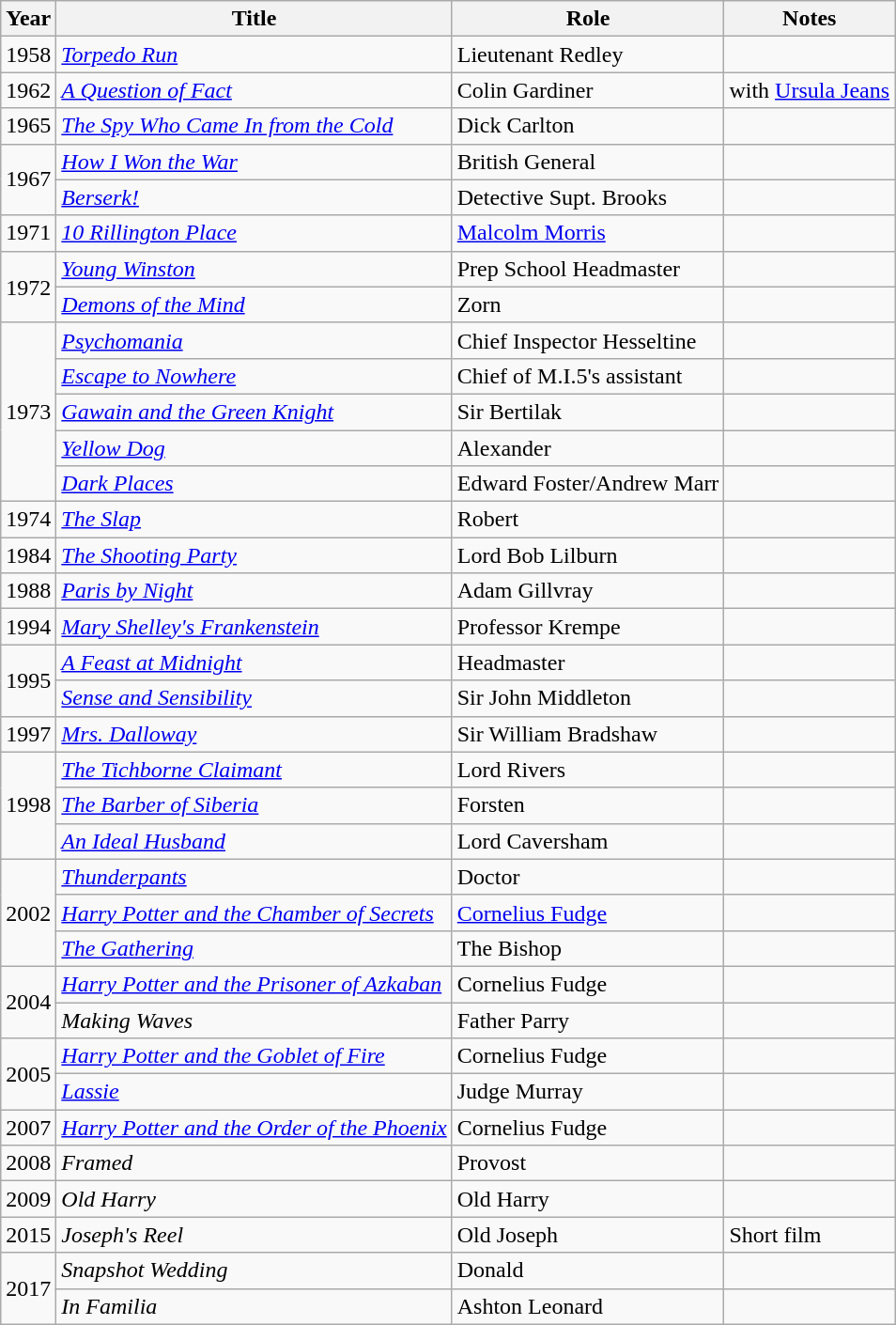<table class="wikitable">
<tr>
<th>Year</th>
<th>Title</th>
<th>Role</th>
<th>Notes</th>
</tr>
<tr>
<td>1958</td>
<td><em><a href='#'>Torpedo Run</a></em></td>
<td>Lieutenant Redley</td>
<td></td>
</tr>
<tr>
<td>1962</td>
<td><em><a href='#'>A Question of Fact</a></em></td>
<td>Colin Gardiner</td>
<td>with <a href='#'>Ursula Jeans</a></td>
</tr>
<tr>
<td>1965</td>
<td><em><a href='#'>The Spy Who Came In from the Cold</a></em></td>
<td>Dick Carlton</td>
<td></td>
</tr>
<tr>
<td rowspan=2>1967</td>
<td><em><a href='#'>How I Won the War</a></em></td>
<td>British General</td>
<td></td>
</tr>
<tr>
<td><em><a href='#'>Berserk!</a></em></td>
<td>Detective Supt. Brooks</td>
<td></td>
</tr>
<tr>
<td>1971</td>
<td><em><a href='#'>10 Rillington Place</a></em></td>
<td><a href='#'>Malcolm Morris</a></td>
<td></td>
</tr>
<tr>
<td rowspan=2>1972</td>
<td><em><a href='#'>Young Winston</a></em></td>
<td>Prep School Headmaster</td>
<td></td>
</tr>
<tr>
<td><em><a href='#'>Demons of the Mind</a></em></td>
<td>Zorn</td>
<td></td>
</tr>
<tr>
<td rowspan=5>1973</td>
<td><em><a href='#'>Psychomania</a></em></td>
<td>Chief Inspector Hesseltine</td>
<td></td>
</tr>
<tr>
<td><em><a href='#'>Escape to Nowhere</a></em></td>
<td>Chief of M.I.5's assistant</td>
<td></td>
</tr>
<tr>
<td><em><a href='#'>Gawain and the Green Knight</a></em></td>
<td>Sir Bertilak</td>
<td></td>
</tr>
<tr>
<td><em><a href='#'>Yellow Dog</a></em></td>
<td>Alexander</td>
<td></td>
</tr>
<tr>
<td><em><a href='#'>Dark Places</a></em></td>
<td>Edward Foster/Andrew Marr</td>
<td></td>
</tr>
<tr>
<td>1974</td>
<td><em><a href='#'>The Slap</a></em></td>
<td>Robert</td>
<td></td>
</tr>
<tr>
<td>1984</td>
<td><em><a href='#'>The Shooting Party</a></em></td>
<td>Lord Bob Lilburn</td>
<td></td>
</tr>
<tr>
<td>1988</td>
<td><em><a href='#'>Paris by Night</a></em></td>
<td>Adam Gillvray</td>
<td></td>
</tr>
<tr>
<td>1994</td>
<td><em><a href='#'>Mary Shelley's Frankenstein</a></em></td>
<td>Professor Krempe</td>
<td></td>
</tr>
<tr>
<td rowspan=2>1995</td>
<td><em><a href='#'>A Feast at Midnight</a></em></td>
<td>Headmaster</td>
<td></td>
</tr>
<tr>
<td><em><a href='#'>Sense and Sensibility</a></em></td>
<td>Sir John Middleton</td>
<td></td>
</tr>
<tr>
<td>1997</td>
<td><em><a href='#'>Mrs. Dalloway</a></em></td>
<td>Sir William Bradshaw</td>
<td></td>
</tr>
<tr>
<td rowspan=3>1998</td>
<td><em><a href='#'>The Tichborne Claimant</a></em></td>
<td>Lord Rivers</td>
<td></td>
</tr>
<tr>
<td><em><a href='#'>The Barber of Siberia</a></em></td>
<td>Forsten</td>
<td></td>
</tr>
<tr>
<td><em><a href='#'>An Ideal Husband</a></em></td>
<td>Lord Caversham</td>
<td></td>
</tr>
<tr>
<td rowspan=3>2002</td>
<td><em><a href='#'>Thunderpants</a></em></td>
<td>Doctor</td>
<td></td>
</tr>
<tr>
<td><em><a href='#'>Harry Potter and the Chamber of Secrets</a></em></td>
<td><a href='#'>Cornelius Fudge</a></td>
<td></td>
</tr>
<tr>
<td><em><a href='#'>The Gathering</a></em></td>
<td>The Bishop</td>
<td></td>
</tr>
<tr>
<td rowspan=2>2004</td>
<td><em><a href='#'>Harry Potter and the Prisoner of Azkaban</a></em></td>
<td>Cornelius Fudge</td>
<td></td>
</tr>
<tr>
<td><em>Making Waves</em></td>
<td>Father Parry</td>
<td></td>
</tr>
<tr>
<td rowspan=2>2005</td>
<td><em><a href='#'>Harry Potter and the Goblet of Fire</a></em></td>
<td>Cornelius Fudge</td>
<td></td>
</tr>
<tr>
<td><em><a href='#'>Lassie</a></em></td>
<td>Judge Murray</td>
<td></td>
</tr>
<tr>
<td>2007</td>
<td><em><a href='#'>Harry Potter and the Order of the Phoenix</a> </em></td>
<td>Cornelius Fudge</td>
<td></td>
</tr>
<tr>
<td>2008</td>
<td><em>Framed</em></td>
<td>Provost</td>
<td></td>
</tr>
<tr>
<td>2009</td>
<td><em>Old Harry</em></td>
<td>Old Harry</td>
<td></td>
</tr>
<tr>
<td>2015</td>
<td><em>Joseph's Reel</em></td>
<td>Old Joseph</td>
<td>Short film</td>
</tr>
<tr>
<td rowspan=2>2017</td>
<td><em>Snapshot Wedding</em></td>
<td>Donald</td>
<td></td>
</tr>
<tr>
<td><em>In Familia</em></td>
<td>Ashton Leonard</td>
<td></td>
</tr>
</table>
